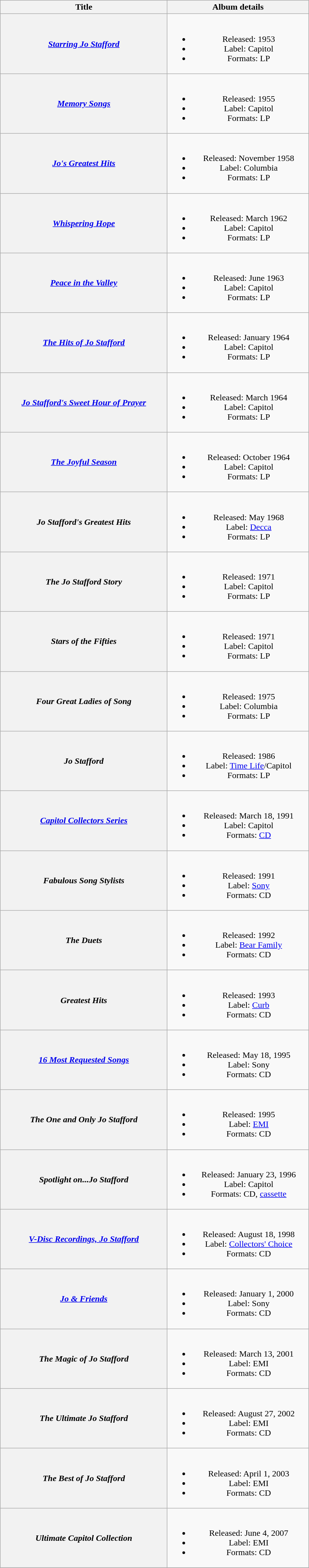<table class="wikitable plainrowheaders" style="text-align:center;">
<tr>
<th scope="col" style="width:19em;">Title</th>
<th scope="col" style="width:16em;">Album details</th>
</tr>
<tr>
<th scope="row"><em><a href='#'>Starring Jo Stafford</a></em></th>
<td><br><ul><li>Released: 1953</li><li>Label: Capitol</li><li>Formats: LP</li></ul></td>
</tr>
<tr>
<th scope="row"><em><a href='#'>Memory Songs</a></em><br></th>
<td><br><ul><li>Released: 1955</li><li>Label: Capitol</li><li>Formats: LP</li></ul></td>
</tr>
<tr>
<th scope="row"><em><a href='#'>Jo's Greatest Hits</a></em></th>
<td><br><ul><li>Released: November 1958</li><li>Label: Columbia</li><li>Formats: LP</li></ul></td>
</tr>
<tr>
<th scope="row"><em><a href='#'>Whispering Hope</a></em><br></th>
<td><br><ul><li>Released: March 1962</li><li>Label: Capitol</li><li>Formats: LP</li></ul></td>
</tr>
<tr>
<th scope="row"><em><a href='#'>Peace in the Valley</a></em><br></th>
<td><br><ul><li>Released: June 1963</li><li>Label: Capitol</li><li>Formats: LP</li></ul></td>
</tr>
<tr>
<th scope="row"><em><a href='#'>The Hits of Jo Stafford</a></em></th>
<td><br><ul><li>Released: January 1964</li><li>Label: Capitol</li><li>Formats: LP</li></ul></td>
</tr>
<tr>
<th scope="row"><em><a href='#'>Jo Stafford's Sweet Hour of Prayer</a></em></th>
<td><br><ul><li>Released: March 1964</li><li>Label: Capitol</li><li>Formats: LP</li></ul></td>
</tr>
<tr>
<th scope="row"><em><a href='#'>The Joyful Season</a></em></th>
<td><br><ul><li>Released: October 1964</li><li>Label: Capitol</li><li>Formats: LP</li></ul></td>
</tr>
<tr>
<th scope="row"><em>Jo Stafford's Greatest Hits</em></th>
<td><br><ul><li>Released: May 1968</li><li>Label: <a href='#'>Decca</a></li><li>Formats: LP</li></ul></td>
</tr>
<tr>
<th scope="row"><em>The Jo Stafford Story</em></th>
<td><br><ul><li>Released: 1971</li><li>Label: Capitol</li><li>Formats: LP</li></ul></td>
</tr>
<tr>
<th scope="row"><em>Stars of the Fifties</em></th>
<td><br><ul><li>Released: 1971</li><li>Label: Capitol</li><li>Formats: LP</li></ul></td>
</tr>
<tr>
<th scope="row"><em>Four Great Ladies of Song</em><br></th>
<td><br><ul><li>Released: 1975</li><li>Label: Columbia</li><li>Formats: LP</li></ul></td>
</tr>
<tr>
<th scope="row"><em>Jo Stafford</em></th>
<td><br><ul><li>Released: 1986</li><li>Label: <a href='#'>Time Life</a>/Capitol</li><li>Formats: LP</li></ul></td>
</tr>
<tr>
<th scope="row"><em><a href='#'>Capitol Collectors Series</a></em></th>
<td><br><ul><li>Released: March 18, 1991</li><li>Label: Capitol</li><li>Formats: <a href='#'>CD</a></li></ul></td>
</tr>
<tr>
<th scope="row"><em>Fabulous Song Stylists</em></th>
<td><br><ul><li>Released: 1991</li><li>Label: <a href='#'>Sony</a></li><li>Formats: CD</li></ul></td>
</tr>
<tr>
<th scope="row"><em>The Duets</em><br></th>
<td><br><ul><li>Released: 1992</li><li>Label: <a href='#'>Bear Family</a></li><li>Formats: CD</li></ul></td>
</tr>
<tr>
<th scope="row"><em>Greatest Hits</em></th>
<td><br><ul><li>Released: 1993</li><li>Label: <a href='#'>Curb</a></li><li>Formats: CD</li></ul></td>
</tr>
<tr>
<th scope="row"><em><a href='#'>16 Most Requested Songs</a></em></th>
<td><br><ul><li>Released: May 18, 1995</li><li>Label: Sony</li><li>Formats: CD</li></ul></td>
</tr>
<tr>
<th scope="row"><em>The One and Only Jo Stafford</em></th>
<td><br><ul><li>Released: 1995</li><li>Label: <a href='#'>EMI</a></li><li>Formats: CD</li></ul></td>
</tr>
<tr>
<th scope="row"><em>Spotlight on...Jo Stafford</em></th>
<td><br><ul><li>Released: January 23, 1996</li><li>Label: Capitol</li><li>Formats: CD, <a href='#'>cassette</a></li></ul></td>
</tr>
<tr>
<th scope="row"><em><a href='#'>V-Disc Recordings, Jo Stafford</a></em></th>
<td><br><ul><li>Released: August 18, 1998</li><li>Label: <a href='#'>Collectors' Choice</a></li><li>Formats: CD</li></ul></td>
</tr>
<tr>
<th scope="row"><em><a href='#'>Jo & Friends</a></em></th>
<td><br><ul><li>Released: January 1, 2000</li><li>Label: Sony</li><li>Formats: CD</li></ul></td>
</tr>
<tr>
<th scope="row"><em>The Magic of Jo Stafford</em></th>
<td><br><ul><li>Released: March 13, 2001</li><li>Label: EMI</li><li>Formats: CD</li></ul></td>
</tr>
<tr>
<th scope="row"><em>The Ultimate Jo Stafford</em></th>
<td><br><ul><li>Released: August 27, 2002</li><li>Label: EMI</li><li>Formats: CD</li></ul></td>
</tr>
<tr>
<th scope="row"><em>The Best of Jo Stafford</em></th>
<td><br><ul><li>Released: April 1, 2003</li><li>Label: EMI</li><li>Formats: CD</li></ul></td>
</tr>
<tr>
<th scope="row"><em>Ultimate Capitol Collection</em></th>
<td><br><ul><li>Released: June 4, 2007</li><li>Label: EMI</li><li>Formats: CD</li></ul></td>
</tr>
<tr>
</tr>
</table>
